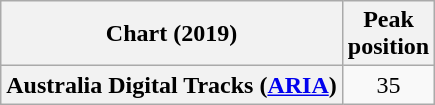<table class="wikitable plainrowheaders" style="text-align:center">
<tr>
<th scope="col">Chart (2019)</th>
<th scope="col">Peak<br>position</th>
</tr>
<tr>
<th scope="row">Australia Digital Tracks (<a href='#'>ARIA</a>)</th>
<td>35</td>
</tr>
</table>
